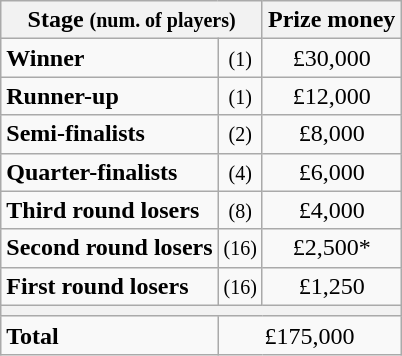<table class="wikitable">
<tr>
<th colspan="2">Stage <small>(num. of players)</small></th>
<th>Prize money</th>
</tr>
<tr>
<td><strong>Winner</strong></td>
<td align="center"><small>(1)</small></td>
<td align="center">£30,000</td>
</tr>
<tr>
<td><strong>Runner-up</strong></td>
<td align="center"><small>(1)</small></td>
<td align="center">£12,000</td>
</tr>
<tr>
<td><strong>Semi-finalists</strong></td>
<td align="center"><small>(2)</small></td>
<td align="center">£8,000</td>
</tr>
<tr>
<td><strong>Quarter-finalists</strong></td>
<td align="center"><small>(4)</small></td>
<td align="center">£6,000</td>
</tr>
<tr>
<td><strong>Third round losers</strong></td>
<td align="center"><small>(8)</small></td>
<td align="center">£4,000</td>
</tr>
<tr>
<td><strong>Second round losers</strong></td>
<td align="center"><small>(16)</small></td>
<td align="center">£2,500*</td>
</tr>
<tr>
<td><strong>First round losers</strong></td>
<td align="center"><small>(16)</small></td>
<td align="center">£1,250</td>
</tr>
<tr>
<th colspan="3"></th>
</tr>
<tr>
<td><strong>Total</strong></td>
<td colspan="2" align="center">£175,000</td>
</tr>
</table>
